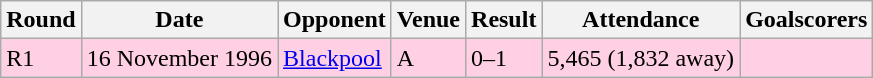<table class="wikitable">
<tr>
<th>Round</th>
<th>Date</th>
<th>Opponent</th>
<th>Venue</th>
<th>Result</th>
<th>Attendance</th>
<th>Goalscorers</th>
</tr>
<tr style="background-color: #ffd0e3;">
<td>R1</td>
<td>16 November 1996</td>
<td><a href='#'>Blackpool</a></td>
<td>A</td>
<td>0–1</td>
<td>5,465 (1,832 away)</td>
<td></td>
</tr>
</table>
